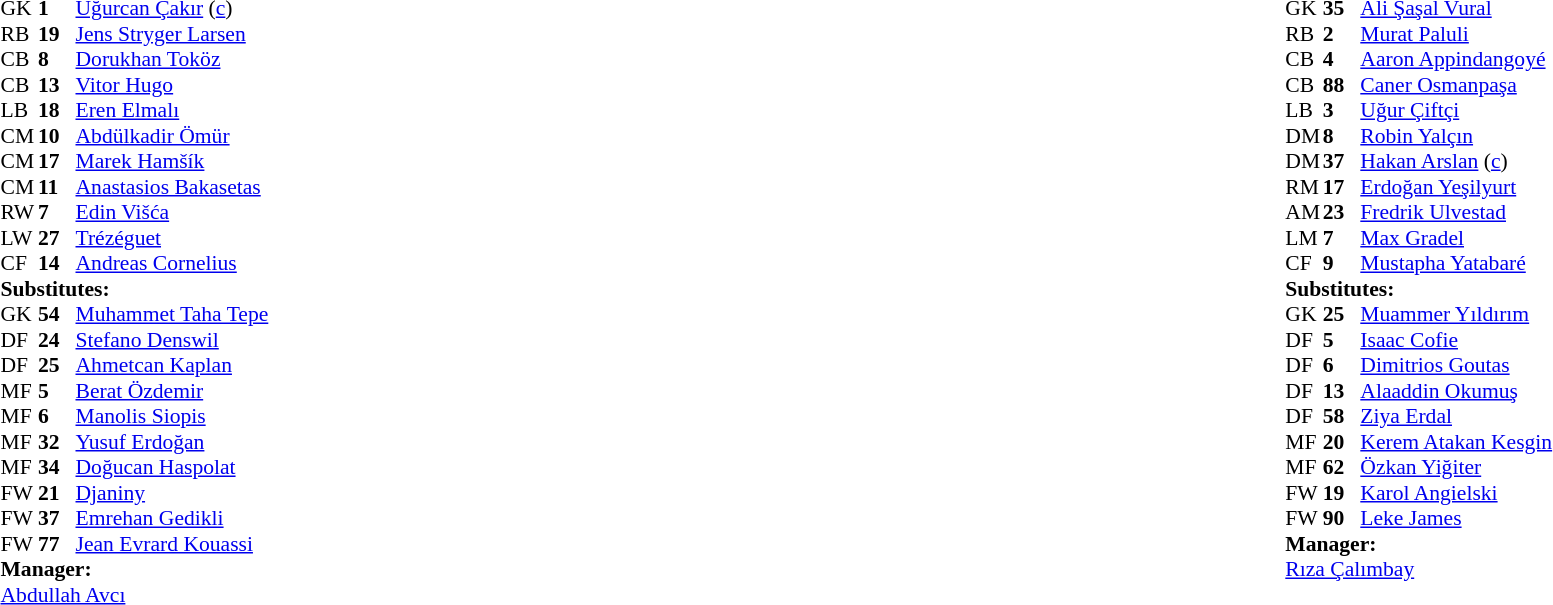<table width="100%">
<tr>
<td valign="top" width="50%"><br><table style="font-size: 90%" cellspacing="0" cellpadding="0">
<tr>
<td colspan="4"></td>
</tr>
<tr>
<th width=25></th>
<th width=25></th>
</tr>
<tr>
<td>GK</td>
<td><strong>1</strong></td>
<td> <a href='#'>Uğurcan Çakır</a> (<a href='#'>c</a>)</td>
</tr>
<tr>
<td>RB</td>
<td><strong>19</strong></td>
<td> <a href='#'>Jens Stryger Larsen</a></td>
</tr>
<tr>
<td>CB</td>
<td><strong>8</strong></td>
<td> <a href='#'>Dorukhan Toköz</a></td>
</tr>
<tr>
<td>CB</td>
<td><strong>13</strong></td>
<td> <a href='#'>Vitor Hugo</a></td>
</tr>
<tr>
<td>LB</td>
<td><strong>18</strong></td>
<td> <a href='#'>Eren Elmalı</a></td>
</tr>
<tr>
<td>CM</td>
<td><strong>10</strong></td>
<td> <a href='#'>Abdülkadir Ömür</a></td>
<td></td>
<td></td>
</tr>
<tr>
<td>CM</td>
<td><strong>17</strong></td>
<td> <a href='#'>Marek Hamšík</a></td>
<td></td>
<td></td>
</tr>
<tr>
<td>CM</td>
<td><strong>11</strong></td>
<td> <a href='#'>Anastasios Bakasetas</a></td>
</tr>
<tr>
<td>RW</td>
<td><strong>7</strong></td>
<td> <a href='#'>Edin Višća</a></td>
<td></td>
<td></td>
</tr>
<tr>
<td>LW</td>
<td><strong>27</strong></td>
<td> <a href='#'>Trézéguet</a></td>
<td></td>
<td></td>
</tr>
<tr>
<td>CF</td>
<td><strong>14</strong></td>
<td> <a href='#'>Andreas Cornelius</a></td>
<td></td>
<td></td>
</tr>
<tr>
<td colspan=3><strong>Substitutes:</strong></td>
</tr>
<tr>
<td>GK</td>
<td><strong>54</strong></td>
<td> <a href='#'>Muhammet Taha Tepe</a></td>
</tr>
<tr>
<td>DF</td>
<td><strong>24</strong></td>
<td> <a href='#'>Stefano Denswil</a></td>
</tr>
<tr>
<td>DF</td>
<td><strong>25</strong></td>
<td> <a href='#'>Ahmetcan Kaplan</a></td>
</tr>
<tr>
<td>MF</td>
<td><strong>5</strong></td>
<td> <a href='#'>Berat Özdemir</a></td>
</tr>
<tr>
<td>MF</td>
<td><strong>6</strong></td>
<td> <a href='#'>Manolis Siopis</a></td>
<td></td>
<td></td>
</tr>
<tr>
<td>MF</td>
<td><strong>32</strong></td>
<td> <a href='#'>Yusuf Erdoğan</a></td>
</tr>
<tr>
<td>MF</td>
<td><strong>34</strong></td>
<td> <a href='#'>Doğucan Haspolat</a></td>
<td></td>
<td></td>
</tr>
<tr>
<td>FW</td>
<td><strong>21</strong></td>
<td> <a href='#'>Djaniny</a></td>
<td></td>
<td></td>
</tr>
<tr>
<td>FW</td>
<td><strong>37</strong></td>
<td> <a href='#'>Emrehan Gedikli</a></td>
<td></td>
<td></td>
</tr>
<tr>
<td>FW</td>
<td><strong>77</strong></td>
<td> <a href='#'>Jean Evrard Kouassi</a></td>
<td></td>
<td></td>
</tr>
<tr>
<td colspan=3><strong>Manager:</strong></td>
</tr>
<tr>
<td colspan=4> <a href='#'>Abdullah Avcı</a></td>
</tr>
</table>
</td>
<td valign="top"></td>
<td valign="top" width="50%"><br><table style="font-size: 90%" cellspacing="0" cellpadding="0" align=center>
<tr>
<td colspan="4"></td>
</tr>
<tr>
<th width=25></th>
<th width=25></th>
</tr>
<tr>
<td>GK</td>
<td><strong>35</strong></td>
<td> <a href='#'>Ali Şaşal Vural</a></td>
</tr>
<tr>
<td>RB</td>
<td><strong>2</strong></td>
<td> <a href='#'>Murat Paluli</a></td>
<td></td>
<td></td>
</tr>
<tr>
<td>CB</td>
<td><strong>4</strong></td>
<td> <a href='#'>Aaron Appindangoyé</a></td>
<td></td>
<td></td>
</tr>
<tr>
<td>CB</td>
<td><strong>88</strong></td>
<td> <a href='#'>Caner Osmanpaşa</a></td>
</tr>
<tr>
<td>LB</td>
<td><strong>3</strong></td>
<td> <a href='#'>Uğur Çiftçi</a></td>
</tr>
<tr>
<td>DM</td>
<td><strong>8</strong></td>
<td> <a href='#'>Robin Yalçın</a></td>
</tr>
<tr>
<td>DM</td>
<td><strong>37</strong></td>
<td> <a href='#'>Hakan Arslan</a> (<a href='#'>c</a>)</td>
</tr>
<tr>
<td>RM</td>
<td><strong>17</strong></td>
<td> <a href='#'>Erdoğan Yeşilyurt</a></td>
<td></td>
<td></td>
</tr>
<tr>
<td>AM</td>
<td><strong>23</strong></td>
<td> <a href='#'>Fredrik Ulvestad</a></td>
</tr>
<tr>
<td>LM</td>
<td><strong>7</strong></td>
<td> <a href='#'>Max Gradel</a></td>
<td></td>
<td></td>
</tr>
<tr>
<td>CF</td>
<td><strong>9</strong></td>
<td> <a href='#'>Mustapha Yatabaré</a></td>
<td></td>
<td></td>
</tr>
<tr>
<td colspan=3><strong>Substitutes:</strong></td>
</tr>
<tr>
<td>GK</td>
<td><strong>25</strong></td>
<td> <a href='#'>Muammer Yıldırım</a></td>
</tr>
<tr>
<td>DF</td>
<td><strong>5</strong></td>
<td> <a href='#'>Isaac Cofie</a></td>
</tr>
<tr>
<td>DF</td>
<td><strong>6</strong></td>
<td> <a href='#'>Dimitrios Goutas</a></td>
<td></td>
<td></td>
</tr>
<tr>
<td>DF</td>
<td><strong>13</strong></td>
<td> <a href='#'>Alaaddin Okumuş</a></td>
</tr>
<tr>
<td>DF</td>
<td><strong>58</strong></td>
<td> <a href='#'>Ziya Erdal</a></td>
<td></td>
<td></td>
</tr>
<tr>
<td>MF</td>
<td><strong>20</strong></td>
<td> <a href='#'>Kerem Atakan Kesgin</a></td>
<td></td>
<td></td>
</tr>
<tr>
<td>MF</td>
<td><strong>62</strong></td>
<td> <a href='#'>Özkan Yiğiter</a></td>
</tr>
<tr>
<td>FW</td>
<td><strong>19</strong></td>
<td> <a href='#'>Karol Angielski</a></td>
<td></td>
<td></td>
</tr>
<tr>
<td>FW</td>
<td><strong>90</strong></td>
<td> <a href='#'>Leke James</a></td>
<td></td>
<td></td>
</tr>
<tr>
<td colspan=3><strong>Manager:</strong></td>
</tr>
<tr>
<td colspan=4> <a href='#'>Rıza Çalımbay</a></td>
</tr>
</table>
</td>
</tr>
</table>
